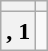<table class="wikitable">
<tr ---- valign="center">
<th></th>
<th></th>
</tr>
<tr ---- valign="center"  align="center">
<th>, 1</th>
<td></td>
</tr>
</table>
